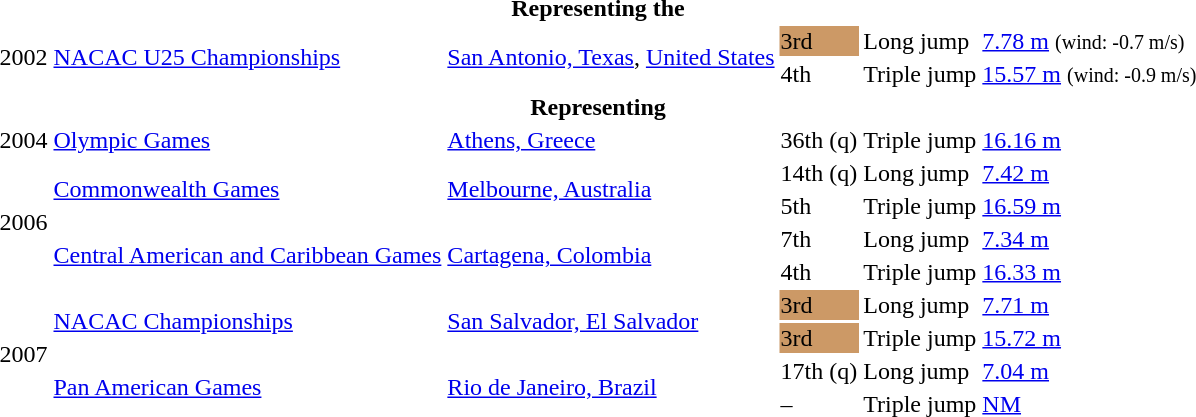<table>
<tr>
<th colspan="6">Representing the </th>
</tr>
<tr>
<td rowspan=2>2002</td>
<td rowspan=2><a href='#'>NACAC U25 Championships</a></td>
<td rowspan=2><a href='#'>San Antonio, Texas</a>, <a href='#'>United States</a></td>
<td bgcolor=cc9966>3rd</td>
<td>Long jump</td>
<td><a href='#'>7.78 m</a> <small>(wind: -0.7 m/s)</small></td>
</tr>
<tr>
<td>4th</td>
<td>Triple jump</td>
<td><a href='#'>15.57 m</a> <small>(wind: -0.9 m/s)</small></td>
</tr>
<tr>
<th colspan="6">Representing </th>
</tr>
<tr>
<td>2004</td>
<td><a href='#'>Olympic Games</a></td>
<td><a href='#'>Athens, Greece</a></td>
<td>36th (q)</td>
<td>Triple jump</td>
<td><a href='#'>16.16 m</a></td>
</tr>
<tr>
<td rowspan=4>2006</td>
<td rowspan=2><a href='#'>Commonwealth Games</a></td>
<td rowspan=2><a href='#'>Melbourne, Australia</a></td>
<td>14th (q)</td>
<td>Long jump</td>
<td><a href='#'>7.42 m</a></td>
</tr>
<tr>
<td>5th</td>
<td>Triple jump</td>
<td><a href='#'>16.59 m</a></td>
</tr>
<tr>
<td rowspan=2><a href='#'>Central American and Caribbean Games</a></td>
<td rowspan=2><a href='#'>Cartagena, Colombia</a></td>
<td>7th</td>
<td>Long jump</td>
<td><a href='#'>7.34 m</a></td>
</tr>
<tr>
<td>4th</td>
<td>Triple jump</td>
<td><a href='#'>16.33 m</a></td>
</tr>
<tr>
<td rowspan=4>2007</td>
<td rowspan=2><a href='#'>NACAC Championships</a></td>
<td rowspan=2><a href='#'>San Salvador, El Salvador</a></td>
<td bgcolor=cc9966>3rd</td>
<td>Long jump</td>
<td><a href='#'>7.71 m</a></td>
</tr>
<tr>
<td bgcolor=cc9966>3rd</td>
<td>Triple jump</td>
<td><a href='#'>15.72 m</a></td>
</tr>
<tr>
<td rowspan=2><a href='#'>Pan American Games</a></td>
<td rowspan=2><a href='#'>Rio de Janeiro, Brazil</a></td>
<td>17th (q)</td>
<td>Long jump</td>
<td><a href='#'>7.04 m</a></td>
</tr>
<tr>
<td>–</td>
<td>Triple jump</td>
<td><a href='#'>NM</a></td>
</tr>
</table>
